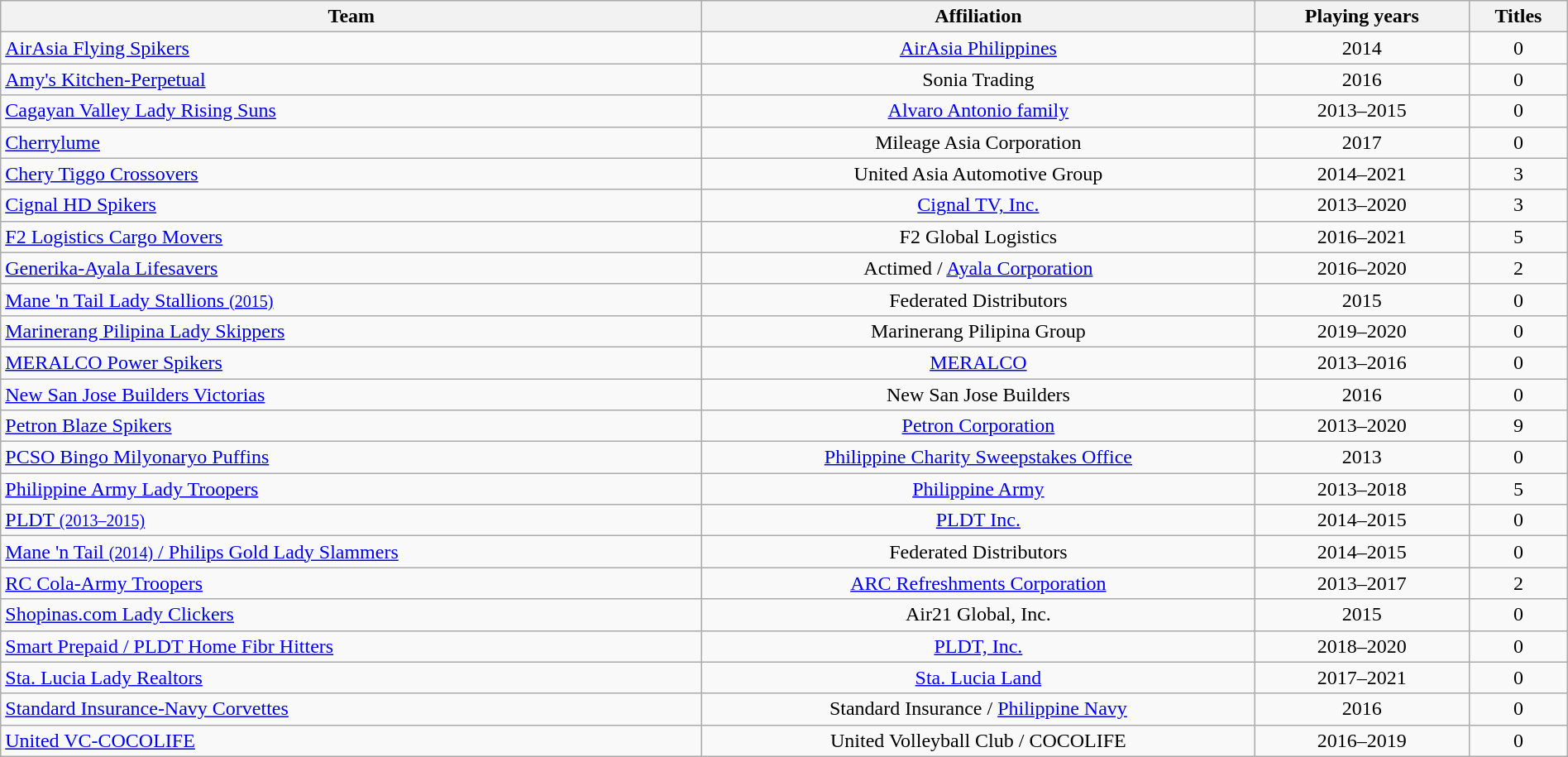<table class="wikitable sortable" style="width:100%; text-align:left">
<tr>
<th width:30%">Team</th>
<th width:30%">Affiliation</th>
<th width:30%">Playing years</th>
<th width:10%">Titles</th>
</tr>
<tr>
<td><a href='#'>AirAsia Flying Spikers</a></td>
<td align=center><a href='#'>AirAsia Philippines</a></td>
<td align=center>2014</td>
<td align=center>0</td>
</tr>
<tr>
<td><a href='#'>Amy's Kitchen-Perpetual</a></td>
<td align=center>Sonia Trading</td>
<td align=center>2016</td>
<td align=center>0</td>
</tr>
<tr>
<td><a href='#'>Cagayan Valley Lady Rising Suns</a></td>
<td align=center><a href='#'>Alvaro Antonio family</a></td>
<td align=center>2013–2015</td>
<td align=center>0</td>
</tr>
<tr>
<td><a href='#'>Cherrylume</a></td>
<td align=center>Mileage Asia Corporation</td>
<td align=center>2017</td>
<td align=center>0</td>
</tr>
<tr>
<td><a href='#'>Chery Tiggo Crossovers</a></td>
<td align=center>United Asia Automotive Group</td>
<td align=center>2014–2021</td>
<td align=center>3</td>
</tr>
<tr>
<td><a href='#'>Cignal HD Spikers</a></td>
<td align=center><a href='#'>Cignal TV, Inc.</a></td>
<td align=center>2013–2020</td>
<td align=center>3</td>
</tr>
<tr>
<td><a href='#'>F2 Logistics Cargo Movers</a></td>
<td align=center>F2 Global Logistics</td>
<td align=center>2016–2021</td>
<td align=center>5</td>
</tr>
<tr>
<td><a href='#'>Generika-Ayala Lifesavers</a></td>
<td align=center>Actimed / <a href='#'>Ayala Corporation</a></td>
<td align=center>2016–2020</td>
<td align=center>2</td>
</tr>
<tr>
<td><a href='#'>Mane 'n Tail Lady Stallions <small>(2015)</small></a></td>
<td align=center>Federated Distributors</td>
<td align=center>2015</td>
<td align=center>0</td>
</tr>
<tr>
<td><a href='#'>Marinerang Pilipina Lady Skippers</a></td>
<td align=center>Marinerang Pilipina Group</td>
<td align=center>2019–2020</td>
<td align=center>0</td>
</tr>
<tr>
<td><a href='#'>MERALCO Power Spikers</a></td>
<td align=center><a href='#'>MERALCO</a></td>
<td align=center>2013–2016</td>
<td align=center>0</td>
</tr>
<tr>
<td><a href='#'>New San Jose Builders Victorias</a></td>
<td align=center>New San Jose Builders</td>
<td align=center>2016</td>
<td align=center>0</td>
</tr>
<tr>
<td><a href='#'>Petron Blaze Spikers</a></td>
<td align=center><a href='#'>Petron Corporation</a></td>
<td align=center>2013–2020</td>
<td align=center>9</td>
</tr>
<tr>
<td><a href='#'>PCSO Bingo Milyonaryo Puffins</a></td>
<td align=center><a href='#'>Philippine Charity Sweepstakes Office</a></td>
<td align=center>2013</td>
<td align=center>0</td>
</tr>
<tr>
<td><a href='#'>Philippine Army Lady Troopers</a></td>
<td align=center><a href='#'>Philippine Army</a></td>
<td align=center>2013–2018</td>
<td align=center>5</td>
</tr>
<tr>
<td><a href='#'>PLDT <small>(2013–2015)</small></a></td>
<td align=center><a href='#'>PLDT Inc.</a></td>
<td align=center>2014–2015</td>
<td align=center>0</td>
</tr>
<tr>
<td><a href='#'>Mane 'n Tail <small>(2014)</small> / Philips Gold Lady Slammers</a></td>
<td align=center>Federated Distributors</td>
<td align=center>2014–2015</td>
<td align=center>0</td>
</tr>
<tr>
<td><a href='#'>RC Cola-Army Troopers</a></td>
<td align=center><a href='#'>ARC Refreshments Corporation</a></td>
<td align=center>2013–2017</td>
<td align=center>2</td>
</tr>
<tr>
<td><a href='#'>Shopinas.com Lady Clickers</a></td>
<td align=center>Air21 Global, Inc.</td>
<td align=center>2015</td>
<td align=center>0</td>
</tr>
<tr>
<td><a href='#'>Smart Prepaid / PLDT Home Fibr Hitters</a></td>
<td align=center><a href='#'>PLDT, Inc.</a></td>
<td align=center>2018–2020</td>
<td align=center>0</td>
</tr>
<tr>
<td><a href='#'>Sta. Lucia Lady Realtors</a></td>
<td align=center><a href='#'>Sta. Lucia Land</a></td>
<td align=center>2017–2021</td>
<td align=center>0</td>
</tr>
<tr>
<td><a href='#'>Standard Insurance-Navy Corvettes</a></td>
<td align=center>Standard Insurance / <a href='#'>Philippine Navy</a></td>
<td align=center>2016</td>
<td align=center>0</td>
</tr>
<tr>
<td><a href='#'>United VC-COCOLIFE</a></td>
<td align=center>United Volleyball Club / COCOLIFE</td>
<td align=center>2016–2019</td>
<td align=center>0</td>
</tr>
</table>
